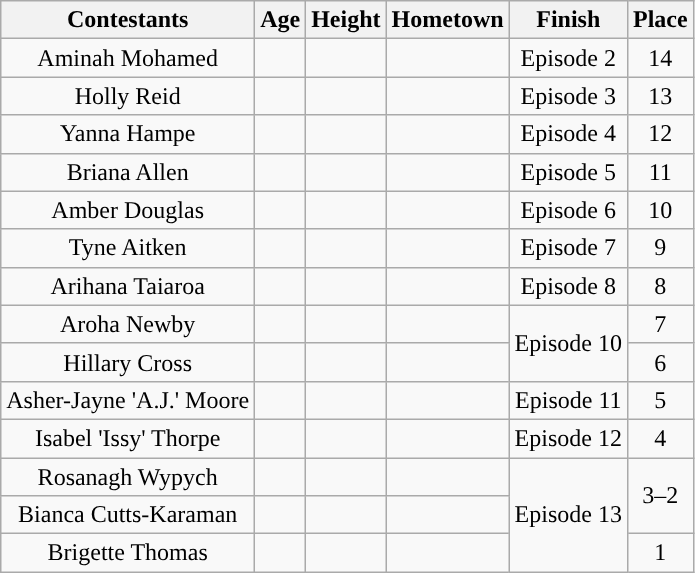<table class="wikitable sortable" style="text-align:center;">
<tr>
<th>Contestants</th>
<th>Age</th>
<th>Height</th>
<th>Hometown</th>
<th>Finish</th>
<th>Place</th>
</tr>
<tr>
<td>Aminah Mohamed</td>
<td></td>
<td></td>
<td></td>
<td>Episode 2</td>
<td>14</td>
</tr>
<tr>
<td>Holly Reid</td>
<td></td>
<td></td>
<td></td>
<td>Episode 3</td>
<td>13</td>
</tr>
<tr>
<td>Yanna Hampe</td>
<td></td>
<td></td>
<td></td>
<td>Episode 4</td>
<td>12</td>
</tr>
<tr>
<td>Briana Allen</td>
<td></td>
<td></td>
<td></td>
<td>Episode 5</td>
<td>11</td>
</tr>
<tr>
<td>Amber Douglas</td>
<td></td>
<td></td>
<td></td>
<td>Episode 6</td>
<td>10</td>
</tr>
<tr>
<td>Tyne Aitken</td>
<td></td>
<td></td>
<td></td>
<td>Episode 7</td>
<td>9</td>
</tr>
<tr>
<td>Arihana Taiaroa</td>
<td></td>
<td></td>
<td></td>
<td>Episode 8</td>
<td>8</td>
</tr>
<tr>
<td>Aroha Newby</td>
<td></td>
<td></td>
<td></td>
<td rowspan="2">Episode 10</td>
<td>7</td>
</tr>
<tr>
<td>Hillary Cross</td>
<td></td>
<td></td>
<td></td>
<td>6</td>
</tr>
<tr>
<td>Asher-Jayne 'A.J.' Moore</td>
<td></td>
<td></td>
<td></td>
<td>Episode 11</td>
<td>5</td>
</tr>
<tr>
<td>Isabel 'Issy' Thorpe</td>
<td></td>
<td></td>
<td></td>
<td>Episode 12</td>
<td>4</td>
</tr>
<tr>
<td>Rosanagh Wypych</td>
<td></td>
<td></td>
<td></td>
<td rowspan="3">Episode 13</td>
<td rowspan="2">3–2</td>
</tr>
<tr>
<td>Bianca Cutts-Karaman</td>
<td></td>
<td></td>
<td></td>
</tr>
<tr>
<td>Brigette Thomas</td>
<td></td>
<td></td>
<td></td>
<td>1</td>
</tr>
</table>
